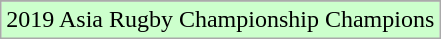<table class="wikitable">
<tr>
</tr>
<tr width=10px bgcolor="#ccffcc">
<td>2019 Asia Rugby Championship Champions</td>
</tr>
</table>
